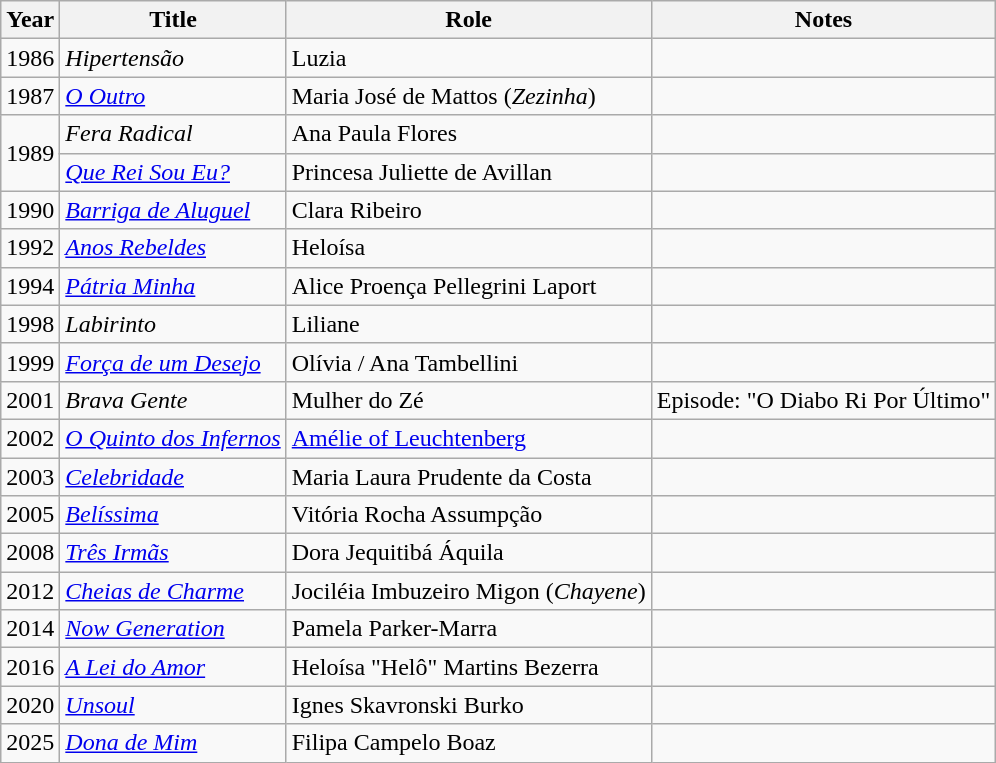<table class="wikitable plainrowheaders">
<tr>
<th>Year</th>
<th>Title</th>
<th>Role</th>
<th>Notes</th>
</tr>
<tr>
<td>1986</td>
<td><em>Hipertensão</em></td>
<td>Luzia</td>
<td></td>
</tr>
<tr>
<td>1987</td>
<td><em><a href='#'>O Outro</a></em></td>
<td>Maria José de Mattos (<em>Zezinha</em>)</td>
<td></td>
</tr>
<tr>
<td rowspan="2">1989</td>
<td><em>Fera Radical</em></td>
<td>Ana Paula Flores</td>
<td></td>
</tr>
<tr>
<td><em><a href='#'>Que Rei Sou Eu?</a></em></td>
<td>Princesa Juliette de Avillan</td>
<td></td>
</tr>
<tr>
<td>1990</td>
<td><em><a href='#'>Barriga de Aluguel</a></em></td>
<td>Clara Ribeiro</td>
<td></td>
</tr>
<tr>
<td>1992</td>
<td><em><a href='#'>Anos Rebeldes</a></em></td>
<td>Heloísa</td>
<td></td>
</tr>
<tr>
<td>1994</td>
<td><em><a href='#'>Pátria Minha</a></em></td>
<td>Alice Proença Pellegrini Laport</td>
<td></td>
</tr>
<tr>
<td>1998</td>
<td><em>Labirinto</em></td>
<td>Liliane</td>
<td></td>
</tr>
<tr>
<td>1999</td>
<td><em><a href='#'>Força de um Desejo</a></em></td>
<td>Olívia / Ana Tambellini</td>
<td></td>
</tr>
<tr>
<td>2001</td>
<td><em>Brava Gente</em></td>
<td>Mulher do Zé</td>
<td>Episode: "O Diabo Ri Por Último"</td>
</tr>
<tr>
<td>2002</td>
<td><em><a href='#'>O Quinto dos Infernos</a></em></td>
<td><a href='#'>Amélie of Leuchtenberg</a></td>
<td></td>
</tr>
<tr>
<td>2003</td>
<td><em><a href='#'>Celebridade</a></em></td>
<td>Maria Laura Prudente da Costa</td>
<td></td>
</tr>
<tr>
<td>2005</td>
<td><em><a href='#'>Belíssima</a></em></td>
<td>Vitória Rocha Assumpção</td>
<td></td>
</tr>
<tr>
<td>2008</td>
<td><em><a href='#'>Três Irmãs</a></em></td>
<td>Dora Jequitibá Áquila</td>
<td></td>
</tr>
<tr>
<td>2012</td>
<td><em><a href='#'>Cheias de Charme</a></em></td>
<td>Jociléia Imbuzeiro Migon (<em>Chayene</em>)</td>
<td></td>
</tr>
<tr>
<td>2014</td>
<td><em><a href='#'>Now Generation</a></em></td>
<td>Pamela Parker-Marra</td>
<td></td>
</tr>
<tr>
<td>2016</td>
<td><em><a href='#'>A Lei do Amor</a></em></td>
<td>Heloísa "Helô" Martins Bezerra</td>
<td></td>
</tr>
<tr>
<td>2020</td>
<td><em><a href='#'>Unsoul</a></em></td>
<td>Ignes Skavronski Burko</td>
<td></td>
</tr>
<tr>
<td>2025</td>
<td><em><a href='#'>Dona de Mim</a></em></td>
<td>Filipa Campelo Boaz</td>
<td></td>
</tr>
</table>
